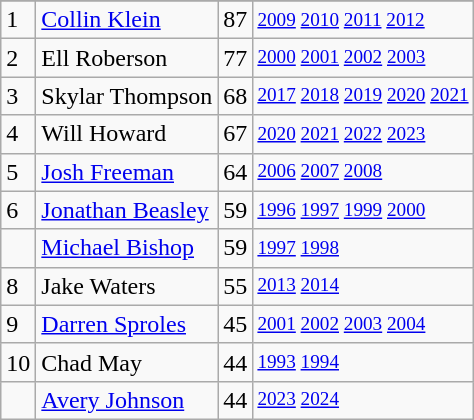<table class="wikitable">
<tr>
</tr>
<tr>
<td>1</td>
<td><a href='#'>Collin Klein</a></td>
<td><abbr>87</abbr></td>
<td style="font-size:80%;"><a href='#'>2009</a> <a href='#'>2010</a> <a href='#'>2011</a> <a href='#'>2012</a></td>
</tr>
<tr>
<td>2</td>
<td>Ell Roberson</td>
<td><abbr>77</abbr></td>
<td style="font-size:80%;"><a href='#'>2000</a> <a href='#'>2001</a> <a href='#'>2002</a> <a href='#'>2003</a></td>
</tr>
<tr>
<td>3</td>
<td>Skylar Thompson</td>
<td><abbr>68</abbr></td>
<td style="font-size:80%;"><a href='#'>2017</a> <a href='#'>2018</a> <a href='#'>2019</a> <a href='#'>2020</a> <a href='#'>2021</a></td>
</tr>
<tr>
<td>4</td>
<td>Will Howard</td>
<td><abbr>67</abbr></td>
<td style="font-size:80%;"><a href='#'>2020</a> <a href='#'>2021</a> <a href='#'>2022</a> <a href='#'>2023</a></td>
</tr>
<tr>
<td>5</td>
<td><a href='#'>Josh Freeman</a></td>
<td><abbr>64</abbr></td>
<td style="font-size:80%;"><a href='#'>2006</a> <a href='#'>2007</a> <a href='#'>2008</a></td>
</tr>
<tr>
<td>6</td>
<td><a href='#'>Jonathan Beasley</a></td>
<td><abbr>59</abbr></td>
<td style="font-size:80%;"><a href='#'>1996</a> <a href='#'>1997</a> <a href='#'>1999</a> <a href='#'>2000</a></td>
</tr>
<tr>
<td></td>
<td><a href='#'>Michael Bishop</a></td>
<td><abbr>59</abbr></td>
<td style="font-size:80%;"><a href='#'>1997</a> <a href='#'>1998</a></td>
</tr>
<tr>
<td>8</td>
<td>Jake Waters</td>
<td><abbr>55</abbr></td>
<td style="font-size:80%;"><a href='#'>2013</a> <a href='#'>2014</a></td>
</tr>
<tr>
<td>9</td>
<td><a href='#'>Darren Sproles</a></td>
<td><abbr>45</abbr></td>
<td style="font-size:80%;"><a href='#'>2001</a> <a href='#'>2002</a> <a href='#'>2003</a> <a href='#'>2004</a></td>
</tr>
<tr>
<td>10</td>
<td>Chad May</td>
<td><abbr>44</abbr></td>
<td style="font-size:80%;"><a href='#'>1993</a> <a href='#'>1994</a></td>
</tr>
<tr>
<td></td>
<td><a href='#'>Avery Johnson</a></td>
<td><abbr>44</abbr></td>
<td style="font-size:80%;"><a href='#'>2023</a> <a href='#'>2024</a></td>
</tr>
</table>
